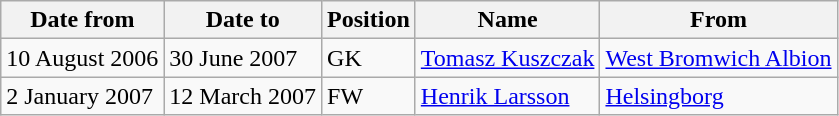<table class="wikitable">
<tr>
<th>Date from</th>
<th>Date to</th>
<th>Position</th>
<th>Name</th>
<th>From</th>
</tr>
<tr>
<td>10 August 2006</td>
<td>30 June 2007</td>
<td>GK</td>
<td> <a href='#'>Tomasz Kuszczak</a></td>
<td> <a href='#'>West Bromwich Albion</a></td>
</tr>
<tr>
<td>2 January 2007</td>
<td>12 March 2007</td>
<td>FW</td>
<td> <a href='#'>Henrik Larsson</a></td>
<td> <a href='#'>Helsingborg</a></td>
</tr>
</table>
